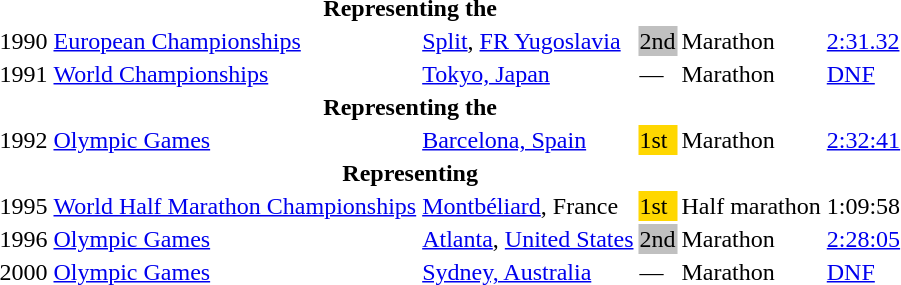<table>
<tr>
<th colspan="5">Representing the </th>
</tr>
<tr>
<td>1990</td>
<td><a href='#'>European Championships</a></td>
<td><a href='#'>Split</a>, <a href='#'>FR Yugoslavia</a></td>
<td bgcolor="silver">2nd</td>
<td>Marathon</td>
<td><a href='#'>2:31.32</a></td>
</tr>
<tr>
<td>1991</td>
<td><a href='#'>World Championships</a></td>
<td><a href='#'>Tokyo, Japan</a></td>
<td>—</td>
<td>Marathon</td>
<td><a href='#'>DNF</a></td>
</tr>
<tr>
<th colspan="5">Representing the </th>
</tr>
<tr>
<td>1992</td>
<td><a href='#'>Olympic Games</a></td>
<td><a href='#'>Barcelona, Spain</a></td>
<td bgcolor="gold">1st</td>
<td>Marathon</td>
<td><a href='#'>2:32:41</a></td>
</tr>
<tr>
<th colspan="5">Representing </th>
</tr>
<tr>
<td>1995</td>
<td><a href='#'>World Half Marathon Championships</a></td>
<td><a href='#'>Montbéliard</a>, France</td>
<td bgcolor=gold>1st</td>
<td>Half marathon</td>
<td>1:09:58</td>
</tr>
<tr>
<td>1996</td>
<td><a href='#'>Olympic Games</a></td>
<td><a href='#'>Atlanta</a>, <a href='#'>United States</a></td>
<td bgcolor="silver">2nd</td>
<td>Marathon</td>
<td><a href='#'>2:28:05</a></td>
</tr>
<tr>
<td>2000</td>
<td><a href='#'>Olympic Games</a></td>
<td><a href='#'>Sydney, Australia</a></td>
<td>—</td>
<td>Marathon</td>
<td><a href='#'>DNF</a></td>
</tr>
</table>
